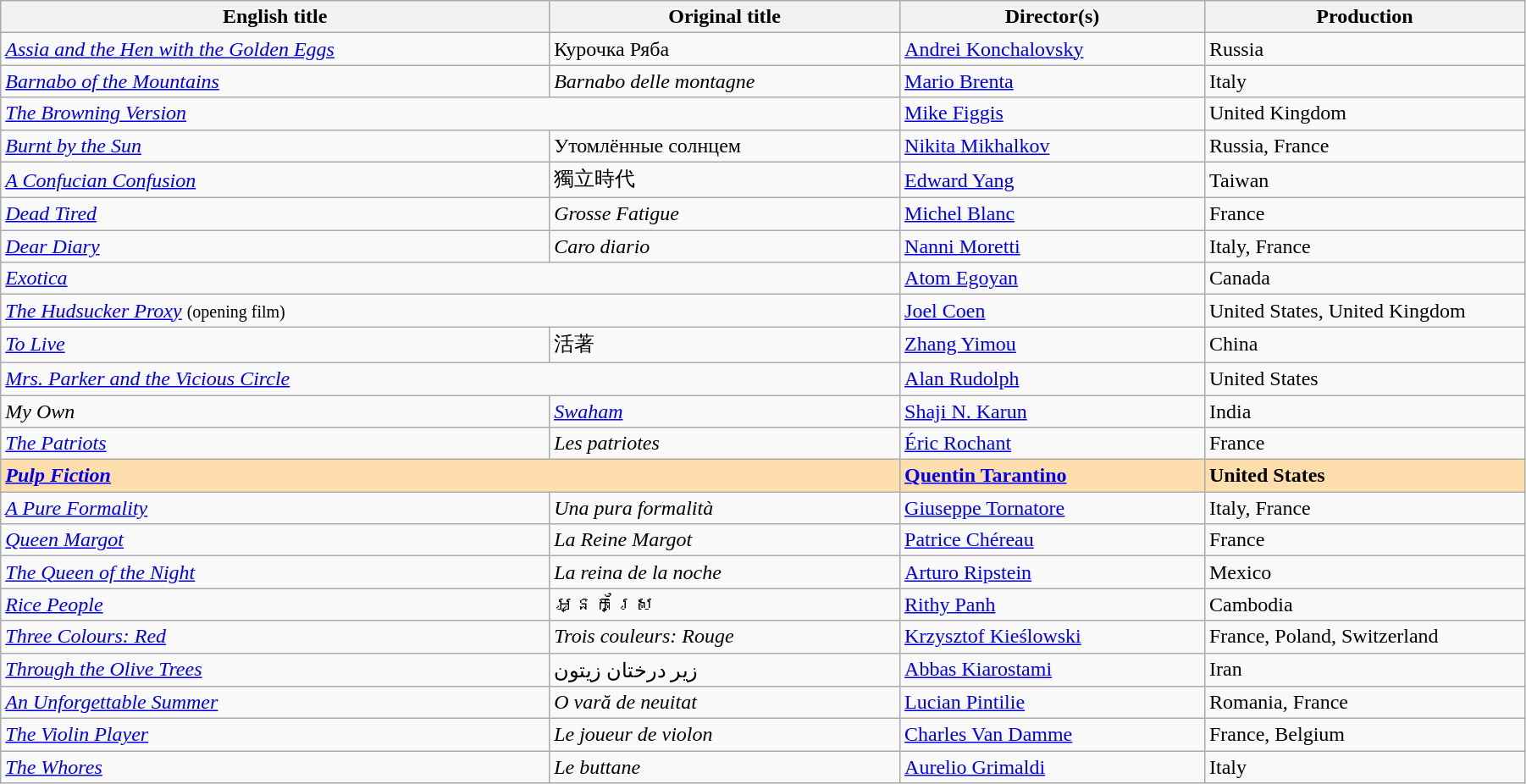<table class="wikitable" width="95%" cellpadding="5">
<tr>
<th width="36%">English title</th>
<th width="23%">Original title</th>
<th width="20%">Director(s)</th>
<th width="21%">Production</th>
</tr>
<tr>
<td><em><a href='#'>Assia and the Hen with the Golden Eggs</a></em></td>
<td>Курочка Ряба</td>
<td data-sort-value="Konchalovsky"><a href='#'>Andrei Konchalovsky</a></td>
<td>Russia</td>
</tr>
<tr>
<td><em><a href='#'>Barnabo of the Mountains</a></em></td>
<td><em>Barnabo delle montagne</em></td>
<td data-sort-value="Brenta"><a href='#'>Mario Brenta</a></td>
<td>Italy</td>
</tr>
<tr>
<td colspan=2 data-sort-value="Browning"><em><a href='#'>The Browning Version</a></em></td>
<td data-sort-value="Figgis"><a href='#'>Mike Figgis</a></td>
<td>United Kingdom</td>
</tr>
<tr>
<td><em><a href='#'>Burnt by the Sun</a></em></td>
<td>Утомлённые солнцем</td>
<td data-sort-value="Mikhalkov"><a href='#'>Nikita Mikhalkov</a></td>
<td>Russia, France</td>
</tr>
<tr>
<td data-sort-value="Confucian"><em><a href='#'>A Confucian Confusion</a></em></td>
<td data-sort-value="Du li">獨立時代</td>
<td data-sort-value="Yang"><a href='#'>Edward Yang</a></td>
<td>Taiwan</td>
</tr>
<tr>
<td><em><a href='#'>Dead Tired</a></em></td>
<td><em>Grosse Fatigue</em></td>
<td data-sort-value="Blanc"><a href='#'>Michel Blanc</a></td>
<td>France</td>
</tr>
<tr>
<td><em><a href='#'>Dear Diary</a></em></td>
<td><em>Caro diario</em></td>
<td data-sort-value="Morretti"><a href='#'>Nanni Moretti</a></td>
<td>Italy, France</td>
</tr>
<tr>
<td colspan=2><em><a href='#'>Exotica</a></em></td>
<td data-sort-value="Egoyan"><a href='#'>Atom Egoyan</a></td>
<td>Canada</td>
</tr>
<tr>
<td colspan=2 data-sort-value="Hudsucker"><em><a href='#'>The Hudsucker Proxy</a></em> <small>(opening film)</small></td>
<td data-sort-value="Coen"><a href='#'>Joel Coen</a></td>
<td>United States, United Kingdom</td>
</tr>
<tr>
<td><em><a href='#'>To Live</a></em></td>
<td>活著</td>
<td data-sort-value="Yimou"><a href='#'>Zhang Yimou</a></td>
<td>China</td>
</tr>
<tr>
<td colspan=2><em><a href='#'>Mrs. Parker and the Vicious Circle</a></em></td>
<td data-sort-value="Rudolph"><a href='#'>Alan Rudolph</a></td>
<td>United States</td>
</tr>
<tr>
<td><em>My Own</em></td>
<td><em><a href='#'>Swaham</a></em></td>
<td data-sort-value="Karun"><a href='#'>Shaji N. Karun</a></td>
<td>India</td>
</tr>
<tr>
<td data-sort-value="Patriots"><em><a href='#'>The Patriots</a></em></td>
<td data-sort-value="patriotes"><em>Les patriotes</em></td>
<td data-sort-value="Rochant"><a href='#'>Éric Rochant</a></td>
<td>France</td>
</tr>
<tr style="background:#FFDEAD">
<td colspan=2><strong><em><a href='#'>Pulp Fiction</a></em></strong></td>
<td data-sort-value="Tarantino"><strong><a href='#'>Quentin Tarantino</a></strong></td>
<td><strong>United States</strong></td>
</tr>
<tr>
<td data-sort-value="Pure"><em><a href='#'>A Pure Formality</a></em></td>
<td data-sort-value="pura"><em>Una pura formalità</em></td>
<td data-sort-value="Tornatore"><a href='#'>Giuseppe Tornatore</a></td>
<td>Italy, France</td>
</tr>
<tr>
<td><em><a href='#'>Queen Margot</a></em></td>
<td data-sort-value="Reine"><em>La Reine Margot</em></td>
<td data-sort-value="Chereau"><a href='#'>Patrice Chéreau</a></td>
<td>France</td>
</tr>
<tr>
<td data-sort-value="Queen of"><em><a href='#'>The Queen of the Night</a></em></td>
<td data-sort-value="reina"><em>La reina de la noche</em></td>
<td data-sort-value="Ripstein"><a href='#'>Arturo Ripstein</a></td>
<td>Mexico</td>
</tr>
<tr>
<td><em><a href='#'>Rice People</a></em></td>
<td>អ្នកស្រែ</td>
<td data-sort-value="Panh"><a href='#'>Rithy Panh</a></td>
<td>Cambodia</td>
</tr>
<tr>
<td><em><a href='#'>Three Colours: Red</a></em></td>
<td><em>Trois couleurs: Rouge</em></td>
<td data-sort-value="Kieslowski"><a href='#'>Krzysztof Kieślowski</a></td>
<td>France, Poland, Switzerland</td>
</tr>
<tr>
<td><em><a href='#'>Through the Olive Trees</a></em></td>
<td>زیر درختان زیتون</td>
<td data-sort-value="Kiarostami"><a href='#'>Abbas Kiarostami</a></td>
<td>Iran</td>
</tr>
<tr>
<td data-sort-value="Unforgettable"><em><a href='#'>An Unforgettable Summer</a></em></td>
<td data-sort-value="ete"><em>O vară de neuitat</em></td>
<td data-sort-value="Pintilie"><a href='#'>Lucian Pintilie</a></td>
<td>Romania, France</td>
</tr>
<tr>
<td data-sort-value="Violin"><em><a href='#'>The Violin Player</a></em></td>
<td data-sort-value="joueur"><em>Le joueur de violon</em></td>
<td data-sort-value="Van Dame"><a href='#'>Charles Van Damme</a></td>
<td>France, Belgium</td>
</tr>
<tr>
<td data-sort-value="Whores"><em><a href='#'>The Whores</a></em></td>
<td data-sort-value="buttane"><em>Le buttane</em></td>
<td data-sort-value="Grimaldi"><a href='#'>Aurelio Grimaldi</a></td>
<td>Italy</td>
</tr>
</table>
